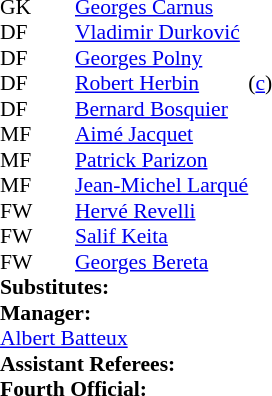<table style=font-size:90% cellspacing=0 cellpadding=0>
<tr>
<td colspan=4></td>
</tr>
<tr>
<th width=25></th>
<th width=25></th>
</tr>
<tr>
<td>GK</td>
<td><strong> </strong></td>
<td> <a href='#'>Georges Carnus</a></td>
</tr>
<tr>
<td>DF</td>
<td><strong> </strong></td>
<td> <a href='#'>Vladimir Durković</a></td>
</tr>
<tr>
<td>DF</td>
<td><strong> </strong></td>
<td> <a href='#'>Georges Polny</a></td>
</tr>
<tr>
<td>DF</td>
<td><strong> </strong></td>
<td> <a href='#'>Robert Herbin</a></td>
<td>(<a href='#'>c</a>)</td>
</tr>
<tr>
<td>DF</td>
<td><strong> </strong></td>
<td> <a href='#'>Bernard Bosquier</a></td>
</tr>
<tr>
<td>MF</td>
<td><strong> </strong></td>
<td> <a href='#'>Aimé Jacquet</a></td>
</tr>
<tr>
<td>MF</td>
<td><strong> </strong></td>
<td> <a href='#'>Patrick Parizon</a></td>
</tr>
<tr>
<td>MF</td>
<td><strong> </strong></td>
<td> <a href='#'>Jean-Michel Larqué</a></td>
</tr>
<tr>
<td>FW</td>
<td><strong> </strong></td>
<td> <a href='#'>Hervé Revelli</a></td>
</tr>
<tr>
<td>FW</td>
<td><strong> </strong></td>
<td> <a href='#'>Salif Keita</a></td>
</tr>
<tr>
<td>FW</td>
<td><strong> </strong></td>
<td> <a href='#'>Georges Bereta</a></td>
</tr>
<tr>
<td colspan=3><strong>Substitutes:</strong></td>
</tr>
<tr>
<td colspan=3><strong>Manager:</strong></td>
</tr>
<tr>
<td colspan=4> <a href='#'>Albert Batteux</a><br><strong>Assistant Referees:</strong><br>
<strong>Fourth Official:</strong><br></td>
</tr>
</table>
